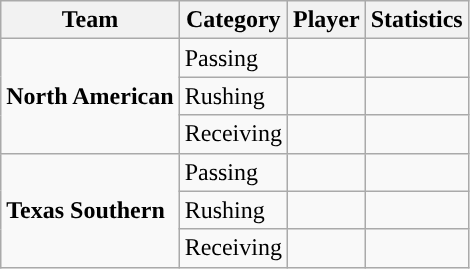<table class="wikitable" style="float: left;">
<tr>
<th>Team</th>
<th>Category</th>
<th>Player</th>
<th>Statistics</th>
</tr>
<tr>
<td rowspan=3><strong>North American</strong></td>
<td>Passing</td>
<td> </td>
<td> </td>
</tr>
<tr>
<td>Rushing</td>
<td> </td>
<td> </td>
</tr>
<tr>
<td>Receiving</td>
<td> </td>
<td> </td>
</tr>
<tr>
<td rowspan=3><strong>Texas Southern</strong></td>
<td>Passing</td>
<td> </td>
<td> </td>
</tr>
<tr>
<td>Rushing</td>
<td> </td>
<td> </td>
</tr>
<tr>
<td>Receiving</td>
<td> </td>
<td> </td>
</tr>
</table>
